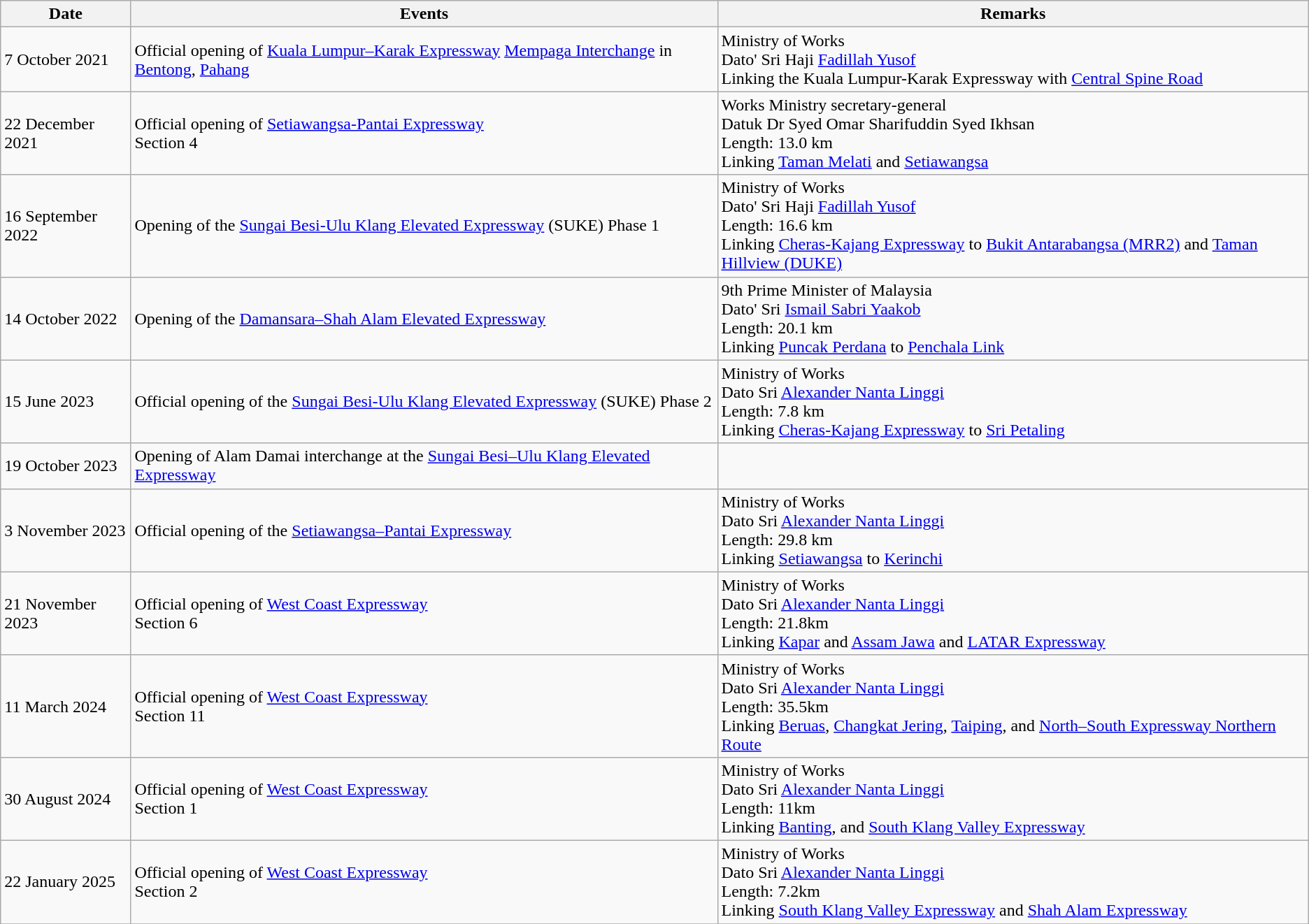<table class="wikitable">
<tr>
<th>Date</th>
<th>Events</th>
<th>Remarks</th>
</tr>
<tr>
<td>7 October 2021</td>
<td>Official opening of <a href='#'>Kuala Lumpur–Karak Expressway</a> <a href='#'>Mempaga Interchange</a> in <a href='#'>Bentong</a>, <a href='#'>Pahang</a></td>
<td>Ministry of Works <br>Dato' Sri Haji <a href='#'>Fadillah Yusof</a><br>Linking the Kuala Lumpur-Karak Expressway with <a href='#'>Central Spine Road</a></td>
</tr>
<tr>
<td>22 December 2021</td>
<td>Official opening of <a href='#'>Setiawangsa-Pantai Expressway</a><br>Section 4</td>
<td>Works Ministry secretary-general<br>Datuk Dr Syed Omar Sharifuddin Syed Ikhsan<br>Length: 13.0 km<br> Linking <a href='#'>Taman Melati</a> and <a href='#'>Setiawangsa</a></td>
</tr>
<tr>
<td>16 September 2022</td>
<td>Opening of the <a href='#'>Sungai Besi-Ulu Klang Elevated Expressway</a> (SUKE) Phase 1</td>
<td>Ministry of Works <br>Dato' Sri Haji <a href='#'>Fadillah Yusof</a><br>Length: 16.6 km<br>Linking <a href='#'>Cheras-Kajang Expressway</a> to <a href='#'>Bukit Antarabangsa (MRR2)</a> and <a href='#'>Taman Hillview (DUKE)</a></td>
</tr>
<tr>
<td>14 October 2022</td>
<td>Opening of the <a href='#'>Damansara–Shah Alam Elevated Expressway</a></td>
<td>9th Prime Minister of Malaysia <br>Dato' Sri <a href='#'>Ismail Sabri Yaakob</a><br>Length: 20.1 km<br>Linking <a href='#'>Puncak Perdana</a> to <a href='#'>Penchala Link</a></td>
</tr>
<tr>
<td>15 June 2023</td>
<td>Official opening of the <a href='#'>Sungai Besi-Ulu Klang Elevated Expressway</a> (SUKE) Phase 2</td>
<td>Ministry of Works <br> Dato Sri <a href='#'>Alexander Nanta Linggi</a><br>Length: 7.8 km<br>Linking <a href='#'>Cheras-Kajang Expressway</a> to <a href='#'>Sri Petaling</a></td>
</tr>
<tr>
<td>19 October 2023</td>
<td>Opening of Alam Damai interchange at the <a href='#'>Sungai Besi–Ulu Klang Elevated Expressway</a></td>
<td></td>
</tr>
<tr>
<td>3 November 2023</td>
<td>Official opening of the <a href='#'>Setiawangsa–Pantai Expressway</a></td>
<td>Ministry of Works <br> Dato Sri <a href='#'>Alexander Nanta Linggi</a><br>Length: 29.8 km <br> Linking <a href='#'>Setiawangsa</a> to <a href='#'>Kerinchi</a></td>
</tr>
<tr>
<td>21 November 2023</td>
<td>Official opening of <a href='#'>West Coast Expressway</a> <br>Section 6</td>
<td>Ministry of Works <br> Dato Sri <a href='#'>Alexander Nanta Linggi</a><br>Length: 21.8km<br>Linking <a href='#'>Kapar</a> and <a href='#'>Assam Jawa</a> and <a href='#'>LATAR Expressway</a></td>
</tr>
<tr>
<td>11 March 2024</td>
<td>Official opening of <a href='#'>West Coast Expressway</a> <br>Section 11</td>
<td>Ministry of Works <br> Dato Sri <a href='#'>Alexander Nanta Linggi</a><br>Length: 35.5km<br>Linking <a href='#'>Beruas</a>, <a href='#'>Changkat Jering</a>, <a href='#'>Taiping</a>, and <a href='#'>North–South Expressway Northern Route</a></td>
</tr>
<tr>
<td>30 August 2024</td>
<td>Official opening of <a href='#'>West Coast Expressway</a> <br>Section 1</td>
<td>Ministry of Works <br> Dato Sri <a href='#'>Alexander Nanta Linggi</a><br>Length: 11km<br>Linking <a href='#'>Banting</a>, and <a href='#'>South Klang Valley Expressway</a></td>
</tr>
<tr>
<td>22 January 2025</td>
<td>Official opening of <a href='#'>West Coast Expressway</a> <br>Section 2</td>
<td>Ministry of Works <br> Dato Sri <a href='#'>Alexander Nanta Linggi</a><br>Length: 7.2km<br>Linking <a href='#'>South Klang Valley Expressway</a> and <a href='#'>Shah Alam Expressway</a></td>
</tr>
<tr>
</tr>
</table>
